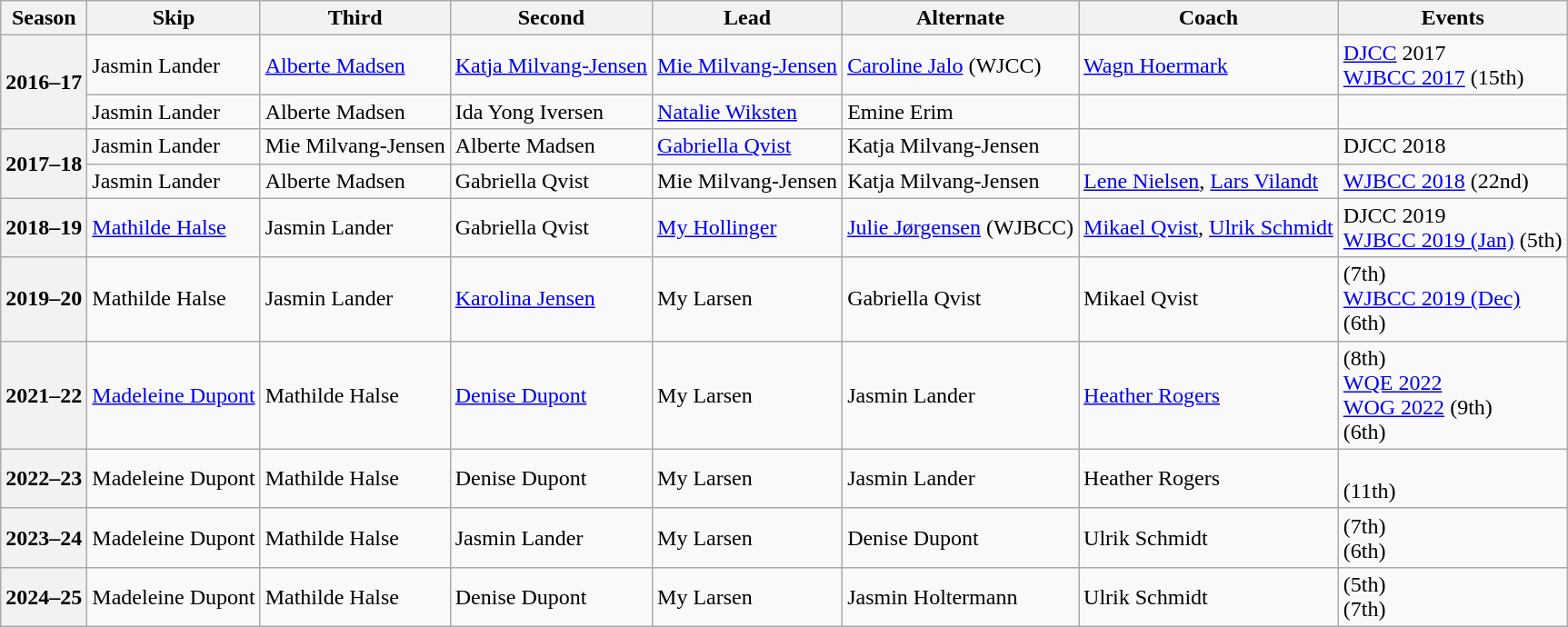<table class="wikitable">
<tr>
<th scope="col">Season</th>
<th scope="col">Skip</th>
<th scope="col">Third</th>
<th scope="col">Second</th>
<th scope="col">Lead</th>
<th scope="col">Alternate</th>
<th scope="col">Coach</th>
<th scope="col">Events</th>
</tr>
<tr>
<th scope="row" rowspan=2>2016–17</th>
<td>Jasmin Lander</td>
<td><a href='#'>Alberte Madsen</a></td>
<td><a href='#'>Katja Milvang-Jensen</a></td>
<td><a href='#'>Mie Milvang-Jensen</a></td>
<td><a href='#'>Caroline Jalo</a> (WJCC)</td>
<td><a href='#'>Wagn Hoermark</a></td>
<td><a href='#'>DJCC</a> 2017 <br><a href='#'>WJBCC 2017</a> (15th)</td>
</tr>
<tr>
<td>Jasmin Lander</td>
<td>Alberte Madsen</td>
<td>Ida Yong Iversen</td>
<td><a href='#'>Natalie Wiksten</a></td>
<td>Emine Erim</td>
<td></td>
<td></td>
</tr>
<tr>
<th scope="row" rowspan=2>2017–18</th>
<td>Jasmin Lander</td>
<td>Mie Milvang-Jensen</td>
<td>Alberte Madsen</td>
<td><a href='#'>Gabriella Qvist</a></td>
<td>Katja Milvang-Jensen</td>
<td></td>
<td>DJCC 2018 </td>
</tr>
<tr>
<td>Jasmin Lander</td>
<td>Alberte Madsen</td>
<td>Gabriella Qvist</td>
<td>Mie Milvang-Jensen</td>
<td>Katja Milvang-Jensen</td>
<td><a href='#'>Lene Nielsen</a>, <a href='#'>Lars Vilandt</a></td>
<td><a href='#'>WJBCC 2018</a> (22nd)</td>
</tr>
<tr>
<th scope="row">2018–19</th>
<td><a href='#'>Mathilde Halse</a></td>
<td>Jasmin Lander</td>
<td>Gabriella Qvist</td>
<td><a href='#'>My Hollinger</a></td>
<td><a href='#'>Julie Jørgensen</a> (WJBCC)</td>
<td><a href='#'>Mikael Qvist</a>, <a href='#'>Ulrik Schmidt</a></td>
<td>DJCC 2019 <br><a href='#'>WJBCC 2019 (Jan)</a> (5th)</td>
</tr>
<tr>
<th scope="row">2019–20</th>
<td>Mathilde Halse</td>
<td>Jasmin Lander</td>
<td><a href='#'>Karolina Jensen</a></td>
<td>My Larsen</td>
<td>Gabriella Qvist</td>
<td>Mikael Qvist</td>
<td> (7th)<br><a href='#'>WJBCC 2019 (Dec)</a> <br> (6th)</td>
</tr>
<tr>
<th scope="row">2021–22</th>
<td><a href='#'>Madeleine Dupont</a></td>
<td>Mathilde Halse</td>
<td><a href='#'>Denise Dupont</a></td>
<td>My Larsen</td>
<td>Jasmin Lander</td>
<td><a href='#'>Heather Rogers</a></td>
<td> (8th) <br> <a href='#'>WQE 2022</a>  <br> <a href='#'>WOG 2022</a> (9th) <br>  (6th)</td>
</tr>
<tr>
<th scope="row">2022–23</th>
<td>Madeleine Dupont</td>
<td>Mathilde Halse</td>
<td>Denise Dupont</td>
<td>My Larsen</td>
<td>Jasmin Lander</td>
<td>Heather Rogers</td>
<td>  <br>  (11th)</td>
</tr>
<tr>
<th scope="row">2023–24</th>
<td>Madeleine Dupont</td>
<td>Mathilde Halse</td>
<td>Jasmin Lander</td>
<td>My Larsen</td>
<td>Denise Dupont</td>
<td>Ulrik Schmidt</td>
<td> (7th) <br>  (6th)</td>
</tr>
<tr>
<th scope="row">2024–25</th>
<td>Madeleine Dupont</td>
<td>Mathilde Halse</td>
<td>Denise Dupont</td>
<td>My Larsen</td>
<td>Jasmin Holtermann</td>
<td>Ulrik Schmidt</td>
<td> (5th) <br>  (7th)</td>
</tr>
</table>
